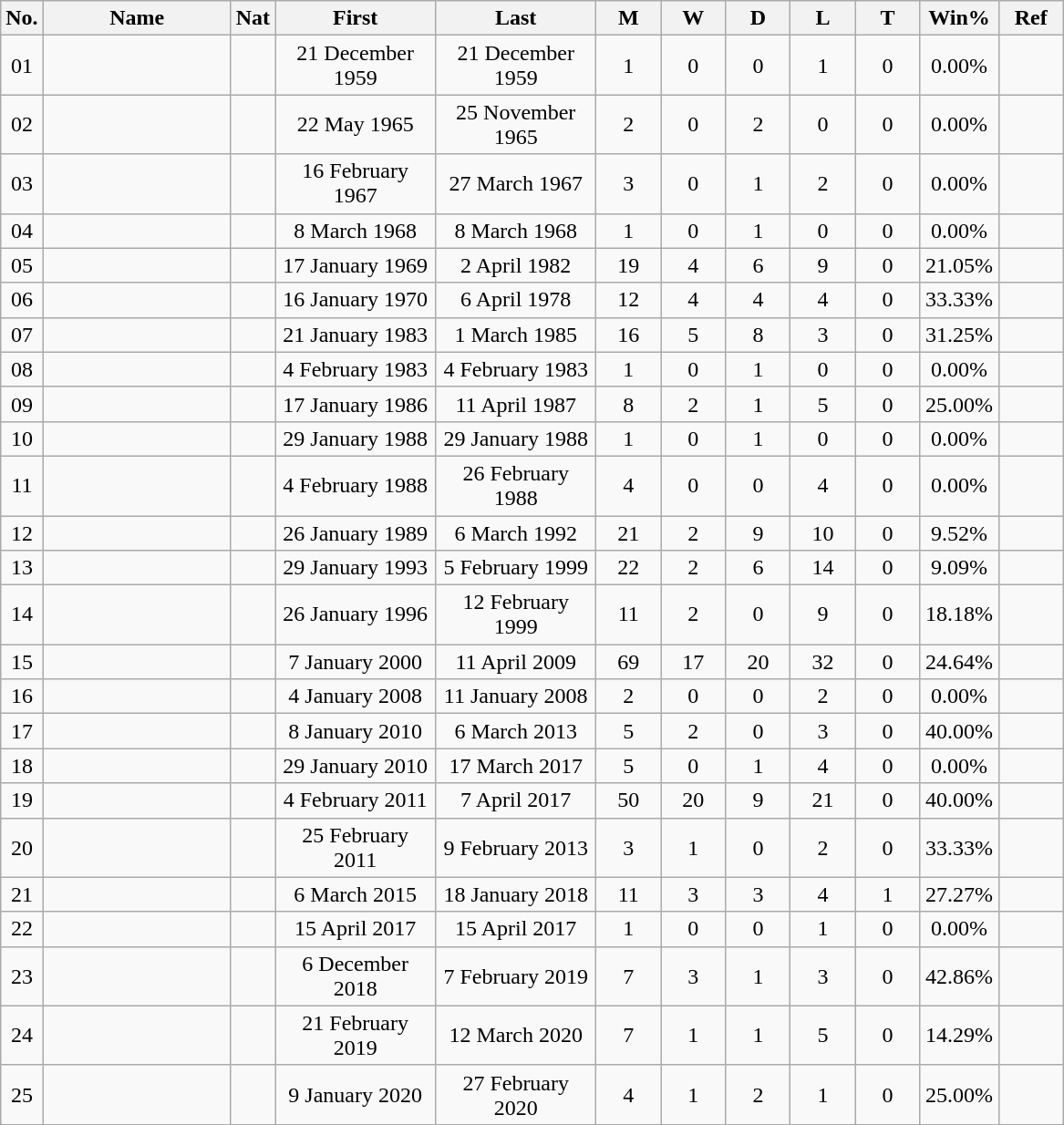<table class="wikitable sortable">
<tr>
<th width="20">No.</th>
<th width="130">Name</th>
<th width="20">Nat</th>
<th width="110">First</th>
<th width="110">Last</th>
<th width="40">M</th>
<th width="40">W</th>
<th width="40">D</th>
<th width="40">L</th>
<th width="40">T</th>
<th width="50">Win%</th>
<th width="40">Ref</th>
</tr>
<tr align=center>
<td><span>0</span>1</td>
<td></td>
<td></td>
<td>21 December 1959</td>
<td>21 December 1959</td>
<td>1</td>
<td>0</td>
<td>0</td>
<td>1</td>
<td>0</td>
<td>0.00%</td>
<td></td>
</tr>
<tr align=center>
<td><span>0</span>2</td>
<td></td>
<td></td>
<td>22 May 1965</td>
<td>25 November 1965</td>
<td>2</td>
<td>0</td>
<td>2</td>
<td>0</td>
<td>0</td>
<td>0.00%</td>
<td></td>
</tr>
<tr align=center>
<td><span>0</span>3</td>
<td></td>
<td></td>
<td>16 February 1967</td>
<td>27 March 1967</td>
<td>3</td>
<td>0</td>
<td>1</td>
<td>2</td>
<td>0</td>
<td>0.00%</td>
<td></td>
</tr>
<tr align=center>
<td><span>0</span>4</td>
<td></td>
<td></td>
<td>8 March 1968</td>
<td>8 March 1968</td>
<td>1</td>
<td>0</td>
<td>1</td>
<td>0</td>
<td>0</td>
<td>0.00%</td>
<td></td>
</tr>
<tr align=center>
<td><span>0</span>5</td>
<td></td>
<td></td>
<td>17 January 1969</td>
<td>2 April 1982</td>
<td>19</td>
<td>4</td>
<td>6</td>
<td>9</td>
<td>0</td>
<td>21.05%</td>
<td></td>
</tr>
<tr align=center>
<td><span>0</span>6</td>
<td></td>
<td></td>
<td>16 January 1970</td>
<td>6 April 1978</td>
<td>12</td>
<td>4</td>
<td>4</td>
<td>4</td>
<td>0</td>
<td>33.33%</td>
<td></td>
</tr>
<tr align=center>
<td><span>0</span>7</td>
<td></td>
<td></td>
<td>21 January 1983</td>
<td>1 March 1985</td>
<td>16</td>
<td>5</td>
<td>8</td>
<td>3</td>
<td>0</td>
<td>31.25%</td>
<td></td>
</tr>
<tr align=center>
<td><span>0</span>8</td>
<td></td>
<td></td>
<td>4 February 1983</td>
<td>4 February 1983</td>
<td>1</td>
<td>0</td>
<td>1</td>
<td>0</td>
<td>0</td>
<td>0.00%</td>
<td></td>
</tr>
<tr align=center>
<td><span>0</span>9</td>
<td></td>
<td></td>
<td>17 January 1986</td>
<td>11 April 1987</td>
<td>8</td>
<td>2</td>
<td>1</td>
<td>5</td>
<td>0</td>
<td>25.00%</td>
<td></td>
</tr>
<tr align=center>
<td>10</td>
<td></td>
<td></td>
<td>29 January 1988</td>
<td>29 January 1988</td>
<td>1</td>
<td>0</td>
<td>1</td>
<td>0</td>
<td>0</td>
<td>0.00%</td>
<td></td>
</tr>
<tr align=center>
<td>11</td>
<td></td>
<td></td>
<td>4 February 1988</td>
<td>26 February 1988</td>
<td>4</td>
<td>0</td>
<td>0</td>
<td>4</td>
<td>0</td>
<td>0.00%</td>
<td></td>
</tr>
<tr align=center>
<td>12</td>
<td></td>
<td></td>
<td>26 January 1989</td>
<td>6 March 1992</td>
<td>21</td>
<td>2</td>
<td>9</td>
<td>10</td>
<td>0</td>
<td>9.52%</td>
<td></td>
</tr>
<tr align=center>
<td>13</td>
<td></td>
<td></td>
<td>29 January 1993</td>
<td>5 February 1999</td>
<td>22</td>
<td>2</td>
<td>6</td>
<td>14</td>
<td>0</td>
<td>9.09%</td>
<td></td>
</tr>
<tr align=center>
<td>14</td>
<td></td>
<td></td>
<td>26 January 1996</td>
<td>12 February 1999</td>
<td>11</td>
<td>2</td>
<td>0</td>
<td>9</td>
<td>0</td>
<td>18.18%</td>
<td></td>
</tr>
<tr align=center>
<td>15</td>
<td></td>
<td></td>
<td>7 January 2000</td>
<td>11 April 2009</td>
<td>69</td>
<td>17</td>
<td>20</td>
<td>32</td>
<td>0</td>
<td>24.64%</td>
<td></td>
</tr>
<tr align=center>
<td>16</td>
<td></td>
<td></td>
<td>4 January 2008</td>
<td>11 January 2008</td>
<td>2</td>
<td>0</td>
<td>0</td>
<td>2</td>
<td>0</td>
<td>0.00%</td>
<td></td>
</tr>
<tr align=center>
<td>17</td>
<td></td>
<td></td>
<td>8 January 2010</td>
<td>6 March 2013</td>
<td>5</td>
<td>2</td>
<td>0</td>
<td>3</td>
<td>0</td>
<td>40.00%</td>
<td></td>
</tr>
<tr align=center>
<td>18</td>
<td></td>
<td></td>
<td>29 January 2010</td>
<td>17 March 2017</td>
<td>5</td>
<td>0</td>
<td>1</td>
<td>4</td>
<td>0</td>
<td>0.00%</td>
<td></td>
</tr>
<tr align=center>
<td>19</td>
<td></td>
<td></td>
<td>4 February 2011</td>
<td>7 April 2017</td>
<td>50</td>
<td>20</td>
<td>9</td>
<td>21</td>
<td>0</td>
<td>40.00%</td>
<td></td>
</tr>
<tr align=center>
<td>20</td>
<td></td>
<td></td>
<td>25 February 2011</td>
<td>9 February 2013</td>
<td>3</td>
<td>1</td>
<td>0</td>
<td>2</td>
<td>0</td>
<td>33.33%</td>
<td></td>
</tr>
<tr align=center>
<td>21</td>
<td></td>
<td></td>
<td>6 March 2015</td>
<td>18 January 2018</td>
<td>11</td>
<td>3</td>
<td>3</td>
<td>4</td>
<td>1</td>
<td>27.27%</td>
<td></td>
</tr>
<tr align=center>
<td>22</td>
<td></td>
<td></td>
<td>15 April 2017</td>
<td>15 April 2017</td>
<td>1</td>
<td>0</td>
<td>0</td>
<td>1</td>
<td>0</td>
<td>0.00%</td>
<td></td>
</tr>
<tr align=center>
<td>23</td>
<td></td>
<td></td>
<td>6 December 2018</td>
<td>7 February 2019</td>
<td>7</td>
<td>3</td>
<td>1</td>
<td>3</td>
<td>0</td>
<td>42.86%</td>
<td></td>
</tr>
<tr align=center>
<td>24</td>
<td></td>
<td></td>
<td>21 February 2019</td>
<td>12 March 2020</td>
<td>7</td>
<td>1</td>
<td>1</td>
<td>5</td>
<td>0</td>
<td>14.29%</td>
<td></td>
</tr>
<tr align=center>
<td>25</td>
<td></td>
<td></td>
<td>9 January 2020</td>
<td>27 February 2020</td>
<td>4</td>
<td>1</td>
<td>2</td>
<td>1</td>
<td>0</td>
<td>25.00%</td>
<td></td>
</tr>
</table>
